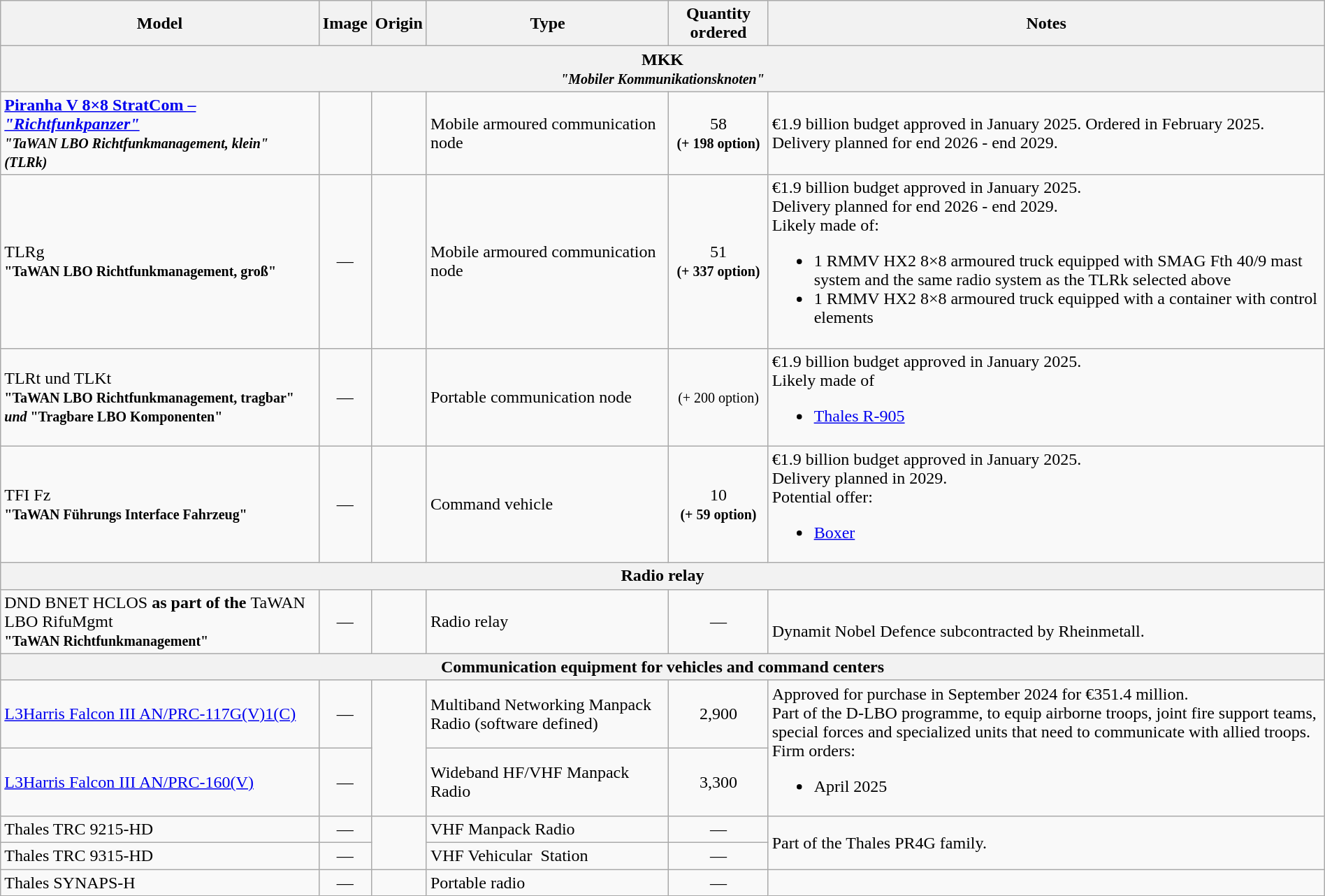<table class="wikitable" style="width:100%;">
<tr>
<th>Model</th>
<th>Image</th>
<th>Origin</th>
<th>Type</th>
<th>Quantity ordered</th>
<th>Notes</th>
</tr>
<tr>
<th colspan="6"><strong>MKK</strong><br><em><small>"Mobiler Kommunikationsknoten"</small></em></th>
</tr>
<tr>
<td><a href='#'><strong>Piranha V 8×8 StratCom – <em>"Richtfunkpanzer"<strong><em></a><br></em><small>"TaWAN LBO Richtfunkmanagement, klein"</small><em><br><small>(TLRk)</small></td>
<td style="text-align: center"></td>
<td><small></small><small></small></td>
<td>Mobile armoured communication node</td>
<td style="text-align: center"></strong>58<strong><br><small>(+ 198 option)</small></td>
<td>€1.9 billion budget approved in January 2025. Ordered in February 2025.<br>Delivery planned for end 2026 - end 2029.</td>
</tr>
<tr>
<td></strong>TLRg<strong><br></em><small>"TaWAN LBO Richtfunkmanagement, groß"</small><em></td>
<td style="text-align: center">—</td>
<td><small></small><small></small></td>
<td>Mobile armoured communication node</td>
<td style="text-align: center"></strong>51<strong><br><small>(+ 337 option)</small></td>
<td>€1.9 billion budget approved in January 2025.<br>Delivery planned for end 2026 - end 2029.<br>Likely made of:<ul><li>1 RMMV HX2 8×8 armoured truck equipped with SMAG Fth 40/9 mast system and the same radio system as the TLRk selected above</li><li>1 RMMV HX2 8×8 armoured truck equipped with a container with control elements</li></ul></td>
</tr>
<tr>
<td></strong>TLRt und TLKt<strong><br></em><small>"TaWAN LBO Richtfunkmanagement, tragbar"</small><em> <small>und </em>"Tragbare LBO Komponenten"<em></small></td>
<td style="text-align: center">—</td>
<td><small></small><small></small></td>
<td>Portable communication node</td>
<td style="text-align: center"><small>(+ 200 option)</small></td>
<td>€1.9 billion budget approved in January 2025.<br>Likely made of<ul><li><a href='#'>Thales R-905</a></li></ul></td>
</tr>
<tr>
<td></strong>TFI Fz<strong><br></em><small>"TaWAN Führungs Interface Fahrzeug"</small><em></td>
<td style="text-align: center">—</td>
<td><small></small></td>
<td>Command vehicle</td>
<td style="text-align: center"></strong>10<strong><br><small>(+ 59 option)</small></td>
<td>€1.9 billion budget approved in January 2025.<br>Delivery planned in 2029.<br>Potential offer:<ul><li><a href='#'>Boxer</a></li></ul></td>
</tr>
<tr>
<th colspan="6">Radio relay</th>
</tr>
<tr>
<td></strong>DND BNET HCLOS<strong> as part of the </strong>TaWAN LBO RifuMgmt<strong><br></em><small>"TaWAN Richtfunkmanagement"</small><em></td>
<td style="text-align: center">—</td>
<td><small></small></td>
<td>Radio relay</td>
<td style="text-align: center">—</td>
<td><br>Dynamit Nobel Defence subcontracted by Rheinmetall.</td>
</tr>
<tr>
<th colspan="6">Communication equipment for vehicles and command centers</th>
</tr>
<tr>
<td><a href='#'></strong>L3Harris Falcon III AN/PRC-117G(V)1(C)<strong></a></td>
<td style="text-align: center">—</td>
<td rowspan="2"><small></small></td>
<td>Multiband Networking Manpack Radio (software defined)</td>
<td style="text-align: center"></strong>2,900<strong></td>
<td rowspan="2">Approved for purchase in September 2024 for €351.4 million.<br>Part of the D-LBO programme, to equip airborne troops, joint fire support teams, special forces and specialized units that need to communicate with allied troops.<br>Firm orders:<ul><li>April 2025</li></ul></td>
</tr>
<tr>
<td><a href='#'></strong>L3Harris Falcon III AN/PRC-160(V)<strong></a></td>
<td style="text-align: center">—</td>
<td>Wideband HF/VHF Manpack Radio</td>
<td style="text-align: center"></strong>3,300<strong></td>
</tr>
<tr>
<td></strong>Thales TRC 9215-HD<strong></td>
<td style="text-align: center">—</td>
<td rowspan="2"><small></small><br><small></small></td>
<td>VHF Manpack Radio</td>
<td style="text-align: center"></strong>—<strong></td>
<td rowspan="2">Part of the Thales PR4G family.</td>
</tr>
<tr>
<td></strong>Thales TRC 9315-HD<strong></td>
<td style="text-align: center">—</td>
<td>VHF Vehicular  Station</td>
<td style="text-align: center"></strong>—<strong></td>
</tr>
<tr>
<td></strong>Thales SYNAPS-H<strong></td>
<td style="text-align: center">—</td>
<td><small></small><br><small></small></td>
<td>Portable radio</td>
<td style="text-align: center"></strong>—<strong></td>
<td></td>
</tr>
</table>
